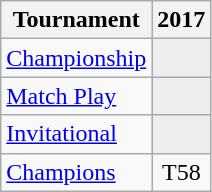<table class="wikitable" style="text-align:center;">
<tr>
<th>Tournament</th>
<th>2017</th>
</tr>
<tr>
<td align="left"><a href='#'>Championship</a></td>
<td style="background:#eeeeee;"></td>
</tr>
<tr>
<td align="left"><a href='#'>Match Play</a></td>
<td style="background:#eeeeee;"></td>
</tr>
<tr>
<td align="left"><a href='#'>Invitational</a></td>
<td style="background:#eeeeee;"></td>
</tr>
<tr>
<td align="left"><a href='#'>Champions</a></td>
<td>T58</td>
</tr>
</table>
